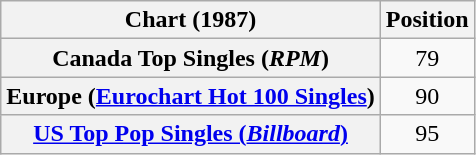<table class="wikitable plainrowheaders">
<tr>
<th>Chart (1987)</th>
<th>Position</th>
</tr>
<tr>
<th scope="row">Canada Top Singles (<em>RPM</em>)</th>
<td align="center">79</td>
</tr>
<tr>
<th scope="row">Europe (<a href='#'>Eurochart Hot 100 Singles</a>)</th>
<td style="text-align:center;">90</td>
</tr>
<tr>
<th scope="row"><a href='#'>US Top Pop Singles (<em>Billboard</em>)</a></th>
<td style="text-align:center;">95</td>
</tr>
</table>
